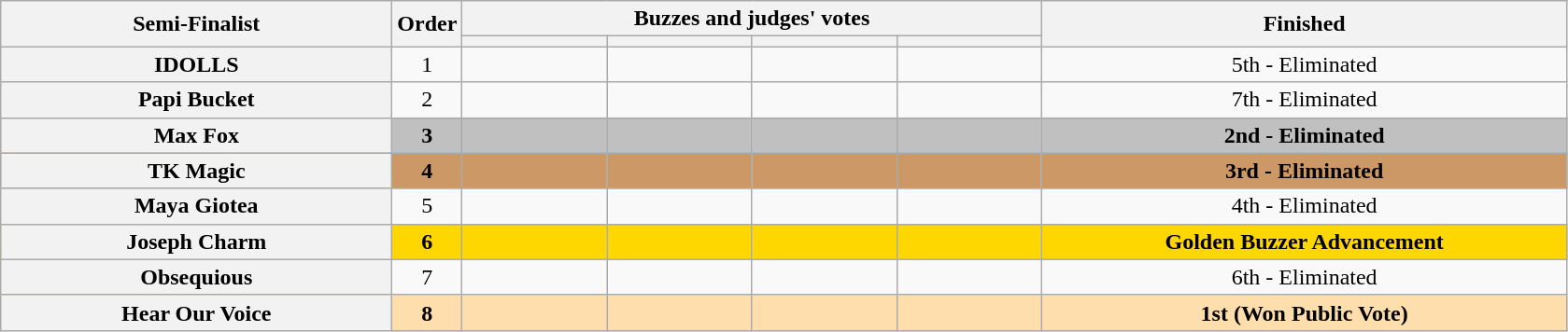<table class="wikitable plainrowheaders sortable" style="text-align:center;">
<tr>
<th scope="col" rowspan="2" class="unsortable" style="width:17em;">Semi-Finalist</th>
<th scope="col" rowspan="2" style="width:1em;">Order</th>
<th scope="col" colspan="4" class="unsortable" style="width:24em;">Buzzes and judges' votes</th>
<th scope="col" rowspan="2" style="width:23em;">Finished</th>
</tr>
<tr>
<th scope="col" class="unsortable" style="width:6em;"></th>
<th scope="col" class="unsortable" style="width:6em;"></th>
<th scope="col" class="unsortable" style="width:6em;"></th>
<th scope="col" class="unsortable" style="width:6em;"></th>
</tr>
<tr>
<th scope="row">IDOLLS</th>
<td>1</td>
<td style="text-align:center;"></td>
<td style="text-align:center;"></td>
<td style="text-align:center;"></td>
<td style="text-align:center;"></td>
<td>5th - Eliminated</td>
</tr>
<tr>
<th scope="row">Papi Bucket</th>
<td>2</td>
<td style="text-align:center;"></td>
<td style="text-align:center;"></td>
<td style="text-align:center;"></td>
<td style="text-align:center;"></td>
<td>7th - Eliminated</td>
</tr>
<tr bgcolor=silver>
<th scope="row"><strong>Max Fox</strong></th>
<td><strong>3</strong></td>
<td style="text-align:center;"></td>
<td style="text-align:center;"></td>
<td style="text-align:center;"></td>
<td style="text-align:center;"></td>
<td><strong>2nd - Eliminated</strong></td>
</tr>
<tr bgcolor=#c96>
<th scope="row"><strong>TK Magic</strong></th>
<td><strong>4</strong></td>
<td style="text-align:center;"></td>
<td style="text-align:center;"></td>
<td style="text-align:center;"></td>
<td style="text-align:center;"></td>
<td><strong>3rd - Eliminated</strong></td>
</tr>
<tr>
<th scope="row">Maya Giotea</th>
<td>5</td>
<td style="text-align:center;"></td>
<td style="text-align:center;"></td>
<td style="text-align:center;"></td>
<td style="text-align:center;"></td>
<td>4th - Eliminated</td>
</tr>
<tr bgcolor=gold>
<th scope="row"><strong>Joseph Charm</strong></th>
<td><strong>6</strong></td>
<td style="text-align:center;"></td>
<td style="text-align:center;"></td>
<td></td>
<td style="text-align:center;"></td>
<td><strong>Golden Buzzer Advancement</strong></td>
</tr>
<tr>
<th scope="row">Obsequious</th>
<td>7</td>
<td style="text-align:center;"></td>
<td style="text-align:center;"></td>
<td style="text-align:center;"></td>
<td style="text-align:center;"></td>
<td>6th - Eliminated</td>
</tr>
<tr bgcolor=navajowhite>
<th scope="row"><strong>Hear Our Voice</strong></th>
<td><strong>8</strong></td>
<td style="text-align:center;"></td>
<td style="text-align:center;"></td>
<td style="text-align:center;"></td>
<td style="text-align:center;"></td>
<td><strong>1st (Won Public Vote)</strong></td>
</tr>
</table>
